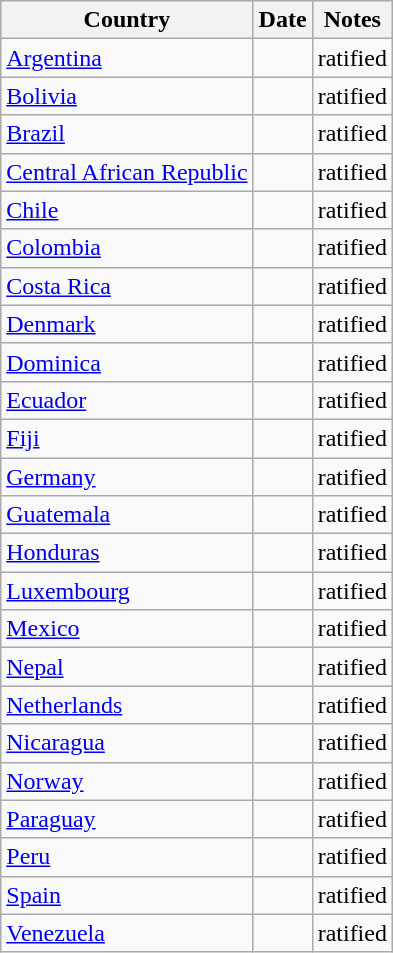<table class="wikitable sortable">
<tr>
<th>Country</th>
<th>Date</th>
<th>Notes</th>
</tr>
<tr>
<td> <a href='#'>Argentina</a></td>
<td></td>
<td>ratified</td>
</tr>
<tr>
<td> <a href='#'>Bolivia</a></td>
<td></td>
<td>ratified</td>
</tr>
<tr>
<td> <a href='#'>Brazil</a></td>
<td></td>
<td>ratified</td>
</tr>
<tr>
<td> <a href='#'>Central African Republic</a></td>
<td></td>
<td>ratified</td>
</tr>
<tr>
<td> <a href='#'>Chile</a></td>
<td></td>
<td>ratified</td>
</tr>
<tr>
<td> <a href='#'>Colombia</a></td>
<td></td>
<td>ratified</td>
</tr>
<tr>
<td> <a href='#'>Costa Rica</a></td>
<td></td>
<td>ratified</td>
</tr>
<tr>
<td> <a href='#'>Denmark</a></td>
<td></td>
<td>ratified</td>
</tr>
<tr>
<td> <a href='#'>Dominica</a></td>
<td></td>
<td>ratified</td>
</tr>
<tr>
<td> <a href='#'>Ecuador</a></td>
<td></td>
<td>ratified</td>
</tr>
<tr>
<td> <a href='#'>Fiji</a></td>
<td></td>
<td>ratified</td>
</tr>
<tr>
<td> <a href='#'>Germany</a></td>
<td></td>
<td>ratified</td>
</tr>
<tr>
<td> <a href='#'>Guatemala</a></td>
<td></td>
<td>ratified</td>
</tr>
<tr>
<td> <a href='#'>Honduras</a></td>
<td></td>
<td>ratified</td>
</tr>
<tr>
<td> <a href='#'>Luxembourg</a></td>
<td></td>
<td>ratified</td>
</tr>
<tr>
<td> <a href='#'>Mexico</a></td>
<td></td>
<td>ratified</td>
</tr>
<tr>
<td> <a href='#'>Nepal</a></td>
<td></td>
<td>ratified</td>
</tr>
<tr>
<td> <a href='#'>Netherlands</a></td>
<td></td>
<td>ratified</td>
</tr>
<tr>
<td> <a href='#'>Nicaragua</a></td>
<td></td>
<td>ratified</td>
</tr>
<tr>
<td> <a href='#'>Norway</a></td>
<td></td>
<td>ratified</td>
</tr>
<tr>
<td> <a href='#'>Paraguay</a></td>
<td></td>
<td>ratified</td>
</tr>
<tr>
<td> <a href='#'>Peru</a></td>
<td></td>
<td>ratified</td>
</tr>
<tr>
<td> <a href='#'>Spain</a></td>
<td></td>
<td>ratified</td>
</tr>
<tr>
<td> <a href='#'>Venezuela</a></td>
<td></td>
<td>ratified</td>
</tr>
</table>
